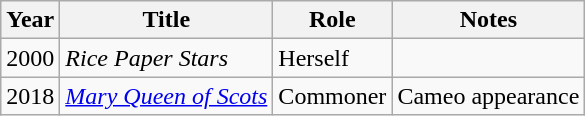<table class="wikitable">
<tr>
<th>Year</th>
<th>Title</th>
<th>Role</th>
<th>Notes</th>
</tr>
<tr>
<td>2000</td>
<td><em>Rice Paper Stars</em></td>
<td>Herself</td>
<td></td>
</tr>
<tr>
<td>2018</td>
<td><a href='#'><em>Mary Queen of Scots</em></a></td>
<td>Commoner</td>
<td>Cameo appearance</td>
</tr>
</table>
